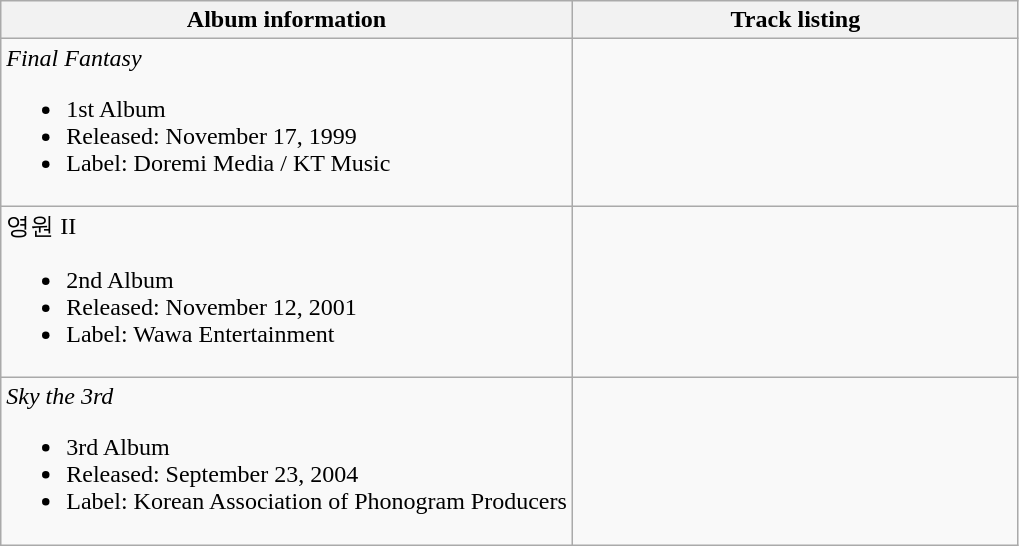<table class="wikitable">
<tr>
<th>Album information</th>
<th align="center" width="290px">Track listing</th>
</tr>
<tr>
<td><em>Final Fantasy</em><br><ul><li>1st Album</li><li>Released: November 17, 1999</li><li>Label: Doremi Media / KT Music</li></ul></td>
<td style="font-size: 85%;"></td>
</tr>
<tr>
<td>영원 II<br><ul><li>2nd Album</li><li>Released: November 12, 2001</li><li>Label: Wawa Entertainment</li></ul></td>
<td style="font-size: 85%;"></td>
</tr>
<tr>
<td><em>Sky the 3rd</em><br><ul><li>3rd Album</li><li>Released: September 23, 2004</li><li>Label: Korean Association of Phonogram Producers</li></ul></td>
<td style="font-size: 85%;"></td>
</tr>
</table>
